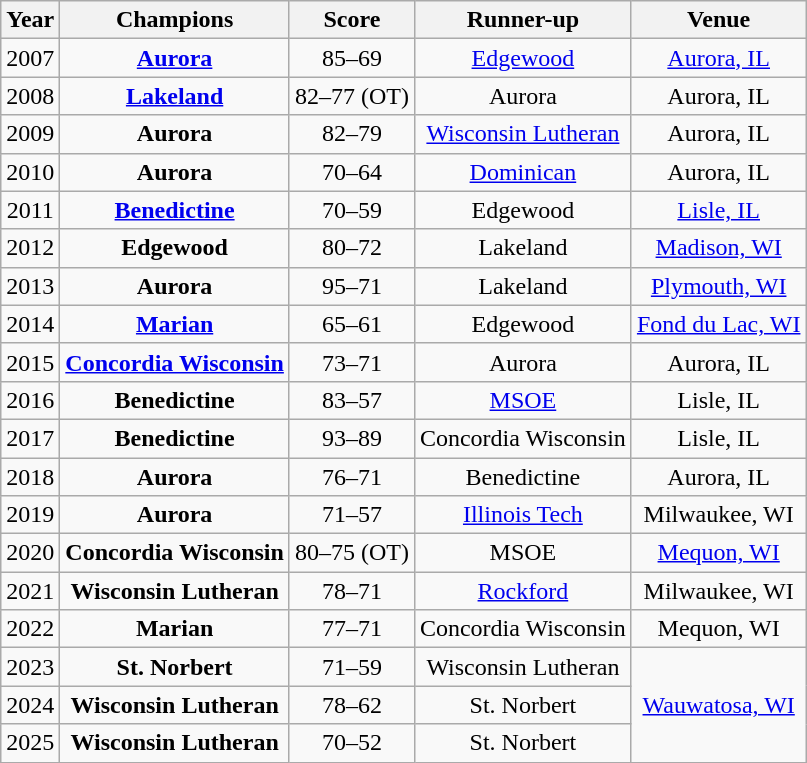<table class="wikitable sortable">
<tr>
<th>Year</th>
<th>Champions</th>
<th>Score</th>
<th>Runner-up</th>
<th>Venue</th>
</tr>
<tr align=center>
<td>2007</td>
<td><strong><a href='#'>Aurora</a></strong></td>
<td>85–69</td>
<td><a href='#'>Edgewood</a></td>
<td><a href='#'>Aurora, IL</a></td>
</tr>
<tr align=center>
<td>2008</td>
<td><strong><a href='#'>Lakeland</a></strong></td>
<td>82–77 (OT)</td>
<td>Aurora</td>
<td>Aurora, IL</td>
</tr>
<tr align=center>
<td>2009</td>
<td><strong>Aurora</strong></td>
<td>82–79</td>
<td><a href='#'>Wisconsin Lutheran</a></td>
<td>Aurora, IL</td>
</tr>
<tr align=center>
<td>2010</td>
<td><strong>Aurora</strong></td>
<td>70–64</td>
<td><a href='#'>Dominican</a></td>
<td>Aurora, IL</td>
</tr>
<tr align=center>
<td>2011</td>
<td><strong><a href='#'>Benedictine</a></strong></td>
<td>70–59</td>
<td>Edgewood</td>
<td><a href='#'>Lisle, IL</a></td>
</tr>
<tr align=center>
<td>2012</td>
<td><strong>Edgewood</strong></td>
<td>80–72</td>
<td>Lakeland</td>
<td><a href='#'>Madison, WI</a></td>
</tr>
<tr align=center>
<td>2013</td>
<td><strong>Aurora</strong></td>
<td>95–71</td>
<td>Lakeland</td>
<td><a href='#'>Plymouth, WI</a></td>
</tr>
<tr align=center>
<td>2014</td>
<td><strong><a href='#'>Marian</a></strong></td>
<td>65–61</td>
<td>Edgewood</td>
<td><a href='#'>Fond du Lac, WI</a></td>
</tr>
<tr align=center>
<td>2015</td>
<td><strong><a href='#'>Concordia Wisconsin</a></strong></td>
<td>73–71</td>
<td>Aurora</td>
<td>Aurora, IL</td>
</tr>
<tr align=center>
<td>2016</td>
<td><strong>Benedictine</strong></td>
<td>83–57</td>
<td><a href='#'>MSOE</a></td>
<td>Lisle, IL</td>
</tr>
<tr align=center>
<td>2017</td>
<td><strong>Benedictine</strong></td>
<td>93–89</td>
<td>Concordia Wisconsin</td>
<td>Lisle, IL</td>
</tr>
<tr align=center>
<td>2018</td>
<td><strong>Aurora</strong></td>
<td>76–71</td>
<td>Benedictine</td>
<td>Aurora, IL</td>
</tr>
<tr align=center>
<td>2019</td>
<td><strong>Aurora</strong></td>
<td>71–57</td>
<td><a href='#'>Illinois Tech</a></td>
<td>Milwaukee, WI</td>
</tr>
<tr align=center>
<td>2020</td>
<td><strong>Concordia Wisconsin</strong></td>
<td>80–75 (OT)</td>
<td>MSOE</td>
<td><a href='#'>Mequon, WI</a></td>
</tr>
<tr align=center>
<td>2021</td>
<td><strong>Wisconsin Lutheran</strong></td>
<td>78–71</td>
<td><a href='#'>Rockford</a></td>
<td>Milwaukee, WI</td>
</tr>
<tr align=center>
<td>2022</td>
<td><strong>Marian</strong></td>
<td>77–71</td>
<td>Concordia Wisconsin</td>
<td>Mequon, WI</td>
</tr>
<tr align=center>
<td>2023</td>
<td><strong>St. Norbert</strong></td>
<td>71–59</td>
<td>Wisconsin Lutheran</td>
<td rowspan=3><a href='#'>Wauwatosa, WI</a></td>
</tr>
<tr align=center>
<td>2024</td>
<td><strong>Wisconsin Lutheran</strong></td>
<td>78–62</td>
<td>St. Norbert</td>
</tr>
<tr align=center>
<td>2025</td>
<td><strong>Wisconsin Lutheran</strong></td>
<td>70–52</td>
<td>St. Norbert</td>
</tr>
</table>
